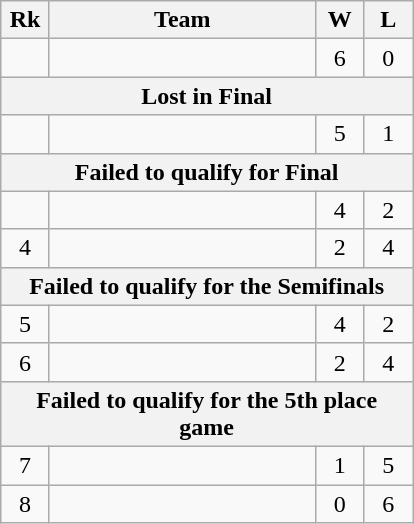<table class=wikitable style=text-align:center>
<tr>
<th width=25>Rk</th>
<th width=170>Team</th>
<th width=25>W</th>
<th width=25>L</th>
</tr>
<tr>
<td></td>
<td align=left></td>
<td>6</td>
<td>0</td>
</tr>
<tr>
<th colspan="6">Lost in Final</th>
</tr>
<tr>
<td></td>
<td align=left></td>
<td>5</td>
<td>1</td>
</tr>
<tr>
<th colspan="6">Failed to qualify for Final</th>
</tr>
<tr>
<td></td>
<td align=left></td>
<td>4</td>
<td>2</td>
</tr>
<tr>
<td>4</td>
<td align=left></td>
<td>2</td>
<td>4</td>
</tr>
<tr>
<th colspan="6">Failed to qualify for the Semifinals</th>
</tr>
<tr>
<td>5</td>
<td align=left></td>
<td>4</td>
<td>2</td>
</tr>
<tr>
<td>6</td>
<td align=left></td>
<td>2</td>
<td>4</td>
</tr>
<tr>
<th colspan="6">Failed to qualify for the 5th place game</th>
</tr>
<tr>
<td>7</td>
<td align=left></td>
<td>1</td>
<td>5</td>
</tr>
<tr>
<td>8</td>
<td align=left></td>
<td>0</td>
<td>6</td>
</tr>
</table>
